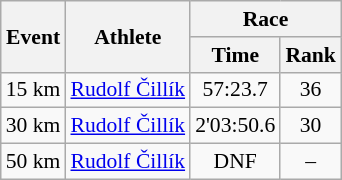<table class="wikitable" border="1" style="font-size:90%">
<tr>
<th rowspan=2>Event</th>
<th rowspan=2>Athlete</th>
<th colspan=2>Race</th>
</tr>
<tr>
<th>Time</th>
<th>Rank</th>
</tr>
<tr>
<td>15 km</td>
<td><a href='#'>Rudolf Čillík</a></td>
<td align=center>57:23.7</td>
<td align=center>36</td>
</tr>
<tr>
<td>30 km</td>
<td><a href='#'>Rudolf Čillík</a></td>
<td align=center>2'03:50.6</td>
<td align=center>30</td>
</tr>
<tr>
<td>50 km</td>
<td><a href='#'>Rudolf Čillík</a></td>
<td align=center>DNF</td>
<td align=center>–</td>
</tr>
</table>
